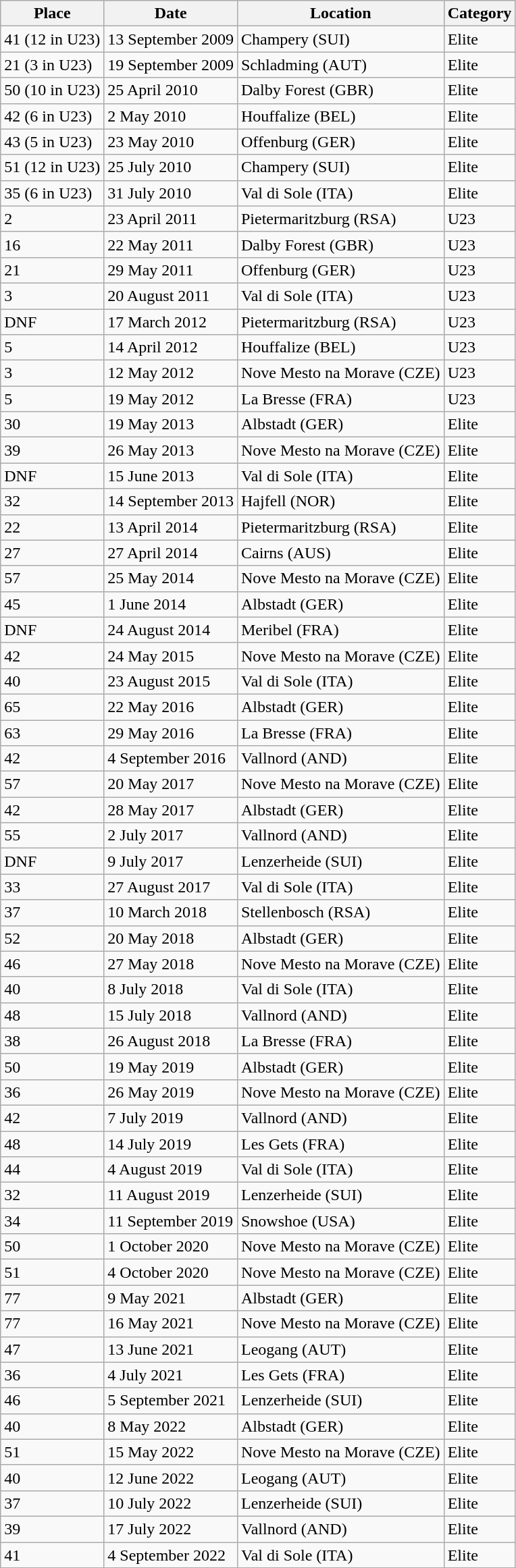<table class="wikitable">
<tr>
<th>Place</th>
<th>Date</th>
<th>Location</th>
<th>Category</th>
</tr>
<tr>
<td>41 (12 in U23)</td>
<td>13 September 2009</td>
<td>Champery (SUI)</td>
<td>Elite</td>
</tr>
<tr>
<td>21 (3 in U23)</td>
<td>19 September 2009</td>
<td>Schladming (AUT)</td>
<td>Elite</td>
</tr>
<tr>
<td>50 (10 in U23)</td>
<td>25 April 2010</td>
<td>Dalby Forest (GBR)</td>
<td>Elite</td>
</tr>
<tr>
<td>42 (6 in U23)</td>
<td>2 May 2010</td>
<td>Houffalize (BEL)</td>
<td>Elite</td>
</tr>
<tr>
<td>43 (5 in U23)</td>
<td>23 May 2010</td>
<td>Offenburg (GER)</td>
<td>Elite</td>
</tr>
<tr>
<td>51 (12 in U23)</td>
<td>25 July 2010</td>
<td>Champery (SUI)</td>
<td>Elite</td>
</tr>
<tr>
<td>35 (6 in U23)</td>
<td>31 July 2010</td>
<td>Val di Sole (ITA)</td>
<td>Elite</td>
</tr>
<tr>
<td>2</td>
<td>23 April 2011</td>
<td>Pietermaritzburg (RSA)</td>
<td>U23</td>
</tr>
<tr>
<td>16</td>
<td>22 May 2011</td>
<td>Dalby Forest (GBR)</td>
<td>U23</td>
</tr>
<tr>
<td>21</td>
<td>29 May 2011</td>
<td>Offenburg (GER)</td>
<td>U23</td>
</tr>
<tr>
<td>3</td>
<td>20 August 2011</td>
<td>Val di Sole (ITA)</td>
<td>U23</td>
</tr>
<tr>
<td>DNF</td>
<td>17 March 2012</td>
<td>Pietermaritzburg (RSA)</td>
<td>U23</td>
</tr>
<tr>
<td>5</td>
<td>14 April 2012</td>
<td>Houffalize (BEL)</td>
<td>U23</td>
</tr>
<tr>
<td>3</td>
<td>12 May 2012</td>
<td>Nove Mesto na Morave (CZE)</td>
<td>U23</td>
</tr>
<tr>
<td>5</td>
<td>19 May 2012</td>
<td>La Bresse (FRA)</td>
<td>U23</td>
</tr>
<tr>
<td>30</td>
<td>19 May 2013</td>
<td>Albstadt (GER)</td>
<td>Elite</td>
</tr>
<tr>
<td>39</td>
<td>26 May 2013</td>
<td>Nove Mesto na Morave (CZE)</td>
<td>Elite</td>
</tr>
<tr>
<td>DNF</td>
<td>15 June 2013</td>
<td>Val di Sole (ITA)</td>
<td>Elite</td>
</tr>
<tr>
<td>32</td>
<td>14 September 2013</td>
<td>Hajfell (NOR)</td>
<td>Elite</td>
</tr>
<tr>
<td>22</td>
<td>13 April 2014</td>
<td>Pietermaritzburg (RSA)</td>
<td>Elite</td>
</tr>
<tr>
<td>27</td>
<td>27 April 2014</td>
<td>Cairns (AUS)</td>
<td>Elite</td>
</tr>
<tr>
<td>57</td>
<td>25 May 2014</td>
<td>Nove Mesto na Morave (CZE)</td>
<td>Elite</td>
</tr>
<tr>
<td>45</td>
<td>1 June 2014</td>
<td>Albstadt (GER)</td>
<td>Elite</td>
</tr>
<tr>
<td>DNF</td>
<td>24 August 2014</td>
<td>Meribel (FRA)</td>
<td>Elite</td>
</tr>
<tr>
<td>42</td>
<td>24 May 2015</td>
<td>Nove Mesto na Morave (CZE)</td>
<td>Elite</td>
</tr>
<tr>
<td>40</td>
<td>23 August 2015</td>
<td>Val di Sole (ITA)</td>
<td>Elite</td>
</tr>
<tr>
<td>65</td>
<td>22 May 2016</td>
<td>Albstadt (GER)</td>
<td>Elite</td>
</tr>
<tr>
<td>63</td>
<td>29 May 2016</td>
<td>La Bresse (FRA)</td>
<td>Elite</td>
</tr>
<tr>
<td>42</td>
<td>4 September 2016</td>
<td>Vallnord (AND)</td>
<td>Elite</td>
</tr>
<tr>
<td>57</td>
<td>20 May 2017</td>
<td>Nove Mesto na Morave (CZE)</td>
<td>Elite</td>
</tr>
<tr>
<td>42</td>
<td>28 May 2017</td>
<td>Albstadt (GER)</td>
<td>Elite</td>
</tr>
<tr>
<td>55</td>
<td>2 July 2017</td>
<td>Vallnord (AND)</td>
<td>Elite</td>
</tr>
<tr>
<td>DNF</td>
<td>9 July 2017</td>
<td>Lenzerheide (SUI)</td>
<td>Elite</td>
</tr>
<tr>
<td>33</td>
<td>27 August 2017</td>
<td>Val di Sole (ITA)</td>
<td>Elite</td>
</tr>
<tr>
<td>37</td>
<td>10 March 2018</td>
<td>Stellenbosch (RSA)</td>
<td>Elite</td>
</tr>
<tr>
<td>52</td>
<td>20 May 2018</td>
<td>Albstadt (GER)</td>
<td>Elite</td>
</tr>
<tr>
<td>46</td>
<td>27 May 2018</td>
<td>Nove Mesto na Morave (CZE)</td>
<td>Elite</td>
</tr>
<tr>
<td>40</td>
<td>8 July 2018</td>
<td>Val di Sole (ITA)</td>
<td>Elite</td>
</tr>
<tr>
<td>48</td>
<td>15 July 2018</td>
<td>Vallnord (AND)</td>
<td>Elite</td>
</tr>
<tr>
<td>38</td>
<td>26 August 2018</td>
<td>La Bresse (FRA)</td>
<td>Elite</td>
</tr>
<tr>
<td>50</td>
<td>19 May 2019</td>
<td>Albstadt (GER)</td>
<td>Elite</td>
</tr>
<tr>
<td>36</td>
<td>26 May 2019</td>
<td>Nove Mesto na Morave (CZE)</td>
<td>Elite</td>
</tr>
<tr>
<td>42</td>
<td>7 July 2019</td>
<td>Vallnord (AND)</td>
<td>Elite</td>
</tr>
<tr>
<td>48</td>
<td>14 July 2019</td>
<td>Les Gets (FRA)</td>
<td>Elite</td>
</tr>
<tr>
<td>44</td>
<td>4 August 2019</td>
<td>Val di Sole (ITA)</td>
<td>Elite</td>
</tr>
<tr>
<td>32</td>
<td>11 August 2019</td>
<td>Lenzerheide (SUI)</td>
<td>Elite</td>
</tr>
<tr>
<td>34</td>
<td>11 September 2019</td>
<td>Snowshoe (USA)</td>
<td>Elite</td>
</tr>
<tr>
<td>50</td>
<td>1 October 2020</td>
<td>Nove Mesto na Morave (CZE)</td>
<td>Elite</td>
</tr>
<tr>
<td>51</td>
<td>4 October 2020</td>
<td>Nove Mesto na Morave (CZE)</td>
<td>Elite</td>
</tr>
<tr>
<td>77</td>
<td>9 May 2021</td>
<td>Albstadt (GER)</td>
<td>Elite</td>
</tr>
<tr>
<td>77</td>
<td>16 May 2021</td>
<td>Nove Mesto na Morave (CZE)</td>
<td>Elite</td>
</tr>
<tr>
<td>47</td>
<td>13 June 2021</td>
<td>Leogang (AUT)</td>
<td>Elite</td>
</tr>
<tr>
<td>36</td>
<td>4 July 2021</td>
<td>Les Gets (FRA)</td>
<td>Elite</td>
</tr>
<tr>
<td>46</td>
<td>5 September 2021</td>
<td>Lenzerheide (SUI)</td>
<td>Elite</td>
</tr>
<tr>
<td>40</td>
<td>8 May 2022</td>
<td>Albstadt (GER)</td>
<td>Elite</td>
</tr>
<tr>
<td>51</td>
<td>15 May 2022</td>
<td>Nove Mesto na Morave (CZE)</td>
<td>Elite</td>
</tr>
<tr>
<td>40</td>
<td>12 June 2022</td>
<td>Leogang (AUT)</td>
<td>Elite</td>
</tr>
<tr>
<td>37</td>
<td>10 July 2022</td>
<td>Lenzerheide (SUI)</td>
<td>Elite</td>
</tr>
<tr>
<td>39</td>
<td>17 July 2022</td>
<td>Vallnord (AND)</td>
<td>Elite</td>
</tr>
<tr>
<td>41</td>
<td>4 September 2022</td>
<td>Val di Sole (ITA)</td>
<td>Elite</td>
</tr>
</table>
